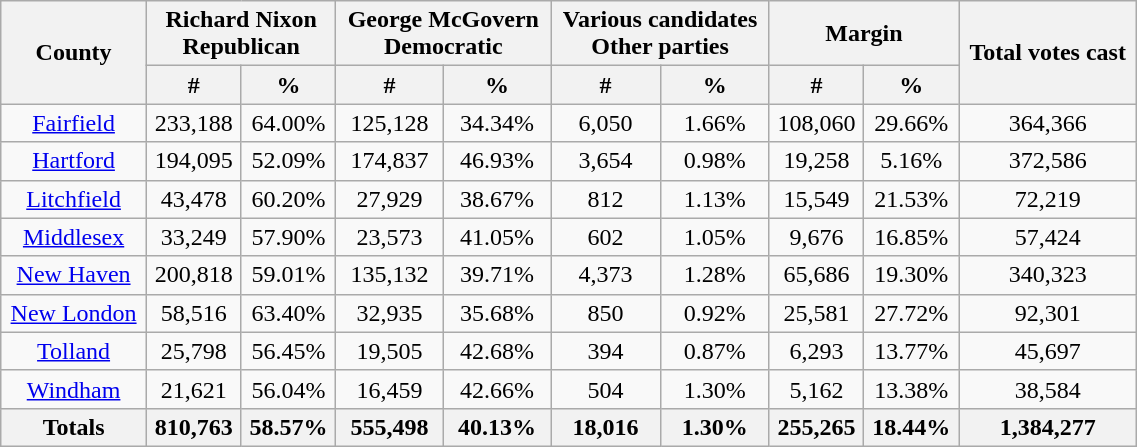<table width="60%"  class="wikitable sortable" style="text-align:center">
<tr>
<th style="text-align:center;" rowspan="2">County</th>
<th style="text-align:center;" colspan="2">Richard Nixon<br>Republican</th>
<th style="text-align:center;" colspan="2">George McGovern<br>Democratic</th>
<th style="text-align:center;" colspan="2">Various candidates<br>Other parties</th>
<th style="text-align:center;" colspan="2">Margin</th>
<th style="text-align:center;" rowspan="2">Total votes cast</th>
</tr>
<tr>
<th style="text-align:center;" data-sort-type="number">#</th>
<th style="text-align:center;" data-sort-type="number">%</th>
<th style="text-align:center;" data-sort-type="number">#</th>
<th style="text-align:center;" data-sort-type="number">%</th>
<th style="text-align:center;" data-sort-type="number">#</th>
<th style="text-align:center;" data-sort-type="number">%</th>
<th style="text-align:center;" data-sort-type="number">#</th>
<th style="text-align:center;" data-sort-type="number">%</th>
</tr>
<tr style="text-align:center;">
<td><a href='#'>Fairfield</a></td>
<td>233,188</td>
<td>64.00%</td>
<td>125,128</td>
<td>34.34%</td>
<td>6,050</td>
<td>1.66%</td>
<td>108,060</td>
<td>29.66%</td>
<td>364,366</td>
</tr>
<tr style="text-align:center;">
<td><a href='#'>Hartford</a></td>
<td>194,095</td>
<td>52.09%</td>
<td>174,837</td>
<td>46.93%</td>
<td>3,654</td>
<td>0.98%</td>
<td>19,258</td>
<td>5.16%</td>
<td>372,586</td>
</tr>
<tr style="text-align:center;">
<td><a href='#'>Litchfield</a></td>
<td>43,478</td>
<td>60.20%</td>
<td>27,929</td>
<td>38.67%</td>
<td>812</td>
<td>1.13%</td>
<td>15,549</td>
<td>21.53%</td>
<td>72,219</td>
</tr>
<tr style="text-align:center;">
<td><a href='#'>Middlesex</a></td>
<td>33,249</td>
<td>57.90%</td>
<td>23,573</td>
<td>41.05%</td>
<td>602</td>
<td>1.05%</td>
<td>9,676</td>
<td>16.85%</td>
<td>57,424</td>
</tr>
<tr style="text-align:center;">
<td><a href='#'>New Haven</a></td>
<td>200,818</td>
<td>59.01%</td>
<td>135,132</td>
<td>39.71%</td>
<td>4,373</td>
<td>1.28%</td>
<td>65,686</td>
<td>19.30%</td>
<td>340,323</td>
</tr>
<tr style="text-align:center;">
<td><a href='#'>New London</a></td>
<td>58,516</td>
<td>63.40%</td>
<td>32,935</td>
<td>35.68%</td>
<td>850</td>
<td>0.92%</td>
<td>25,581</td>
<td>27.72%</td>
<td>92,301</td>
</tr>
<tr style="text-align:center;">
<td><a href='#'>Tolland</a></td>
<td>25,798</td>
<td>56.45%</td>
<td>19,505</td>
<td>42.68%</td>
<td>394</td>
<td>0.87%</td>
<td>6,293</td>
<td>13.77%</td>
<td>45,697</td>
</tr>
<tr style="text-align:center;">
<td><a href='#'>Windham</a></td>
<td>21,621</td>
<td>56.04%</td>
<td>16,459</td>
<td>42.66%</td>
<td>504</td>
<td>1.30%</td>
<td>5,162</td>
<td>13.38%</td>
<td>38,584</td>
</tr>
<tr>
<th>Totals</th>
<th>810,763</th>
<th>58.57%</th>
<th>555,498</th>
<th>40.13%</th>
<th>18,016</th>
<th>1.30%</th>
<th>255,265</th>
<th>18.44%</th>
<th>1,384,277</th>
</tr>
</table>
